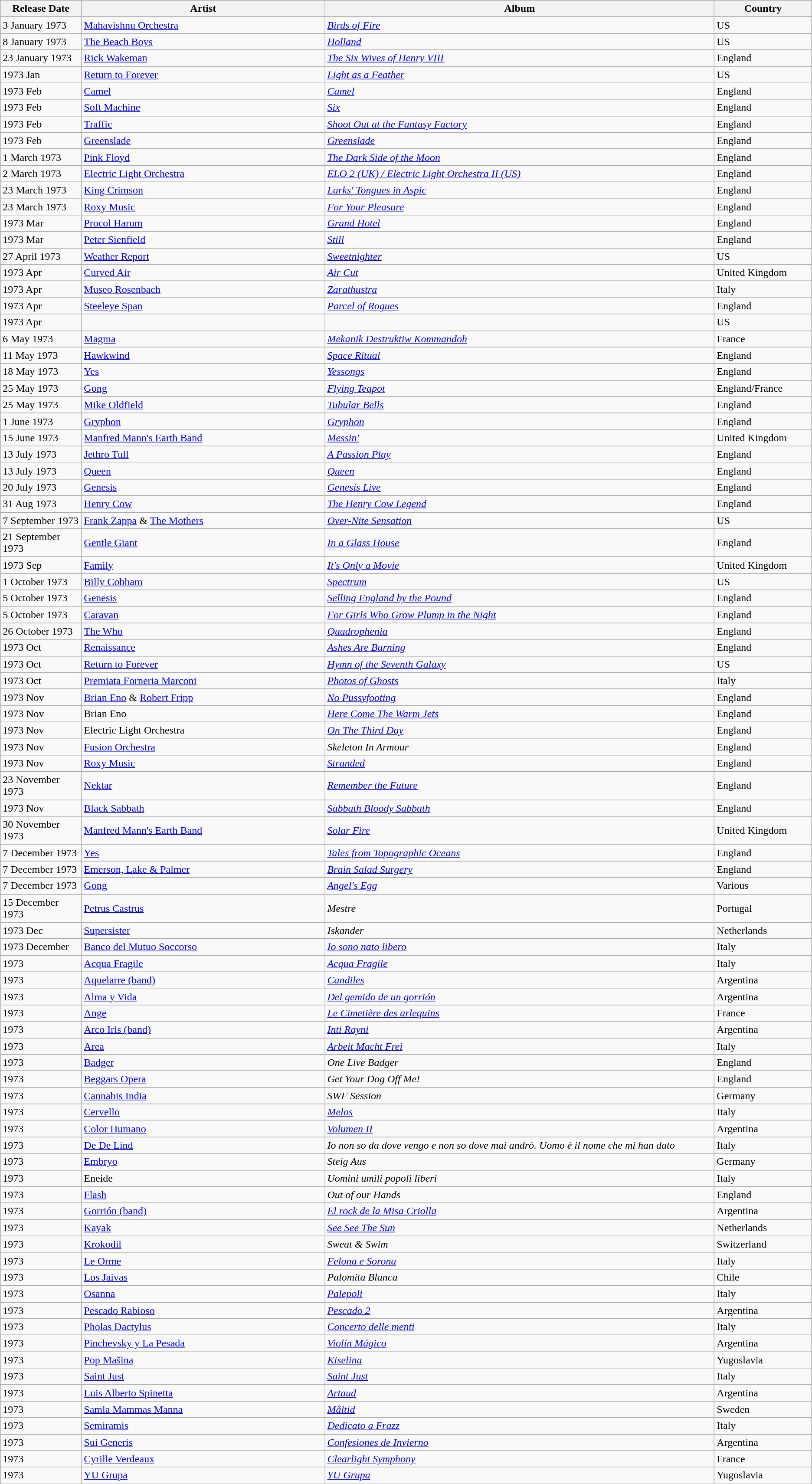<table class="wikitable">
<tr>
<th style="text-align:center; width:10%;">Release Date</th>
<th style="text-align:center; width:30%;">Artist</th>
<th style="text-align:center; width:48%;">Album</th>
<th style="text-align:center; width:12%;">Country</th>
</tr>
<tr>
<td>3 January 1973</td>
<td><a href='#'>Mahavishnu Orchestra</a></td>
<td><em><a href='#'>Birds of Fire</a></em></td>
<td>US</td>
</tr>
<tr>
<td>8 January 1973</td>
<td><a href='#'>The Beach Boys</a></td>
<td><em><a href='#'>Holland</a></em></td>
<td>US</td>
</tr>
<tr>
<td>23 January 1973</td>
<td><a href='#'>Rick Wakeman</a></td>
<td><em><a href='#'>The Six Wives of Henry VIII</a></em></td>
<td>England</td>
</tr>
<tr>
<td>1973 Jan</td>
<td><a href='#'>Return to Forever</a></td>
<td><em><a href='#'>Light as a Feather</a></em></td>
<td>US</td>
</tr>
<tr>
<td>1973 Feb</td>
<td><a href='#'>Camel</a></td>
<td><em><a href='#'>Camel</a></em></td>
<td>England</td>
</tr>
<tr>
<td>1973 Feb</td>
<td><a href='#'>Soft Machine</a></td>
<td><em><a href='#'>Six</a></em></td>
<td>England</td>
</tr>
<tr>
<td>1973 Feb</td>
<td><a href='#'>Traffic</a></td>
<td><em><a href='#'>Shoot Out at the Fantasy Factory</a></em></td>
<td>England</td>
</tr>
<tr>
<td>1973 Feb</td>
<td><a href='#'>Greenslade</a></td>
<td><em><a href='#'>Greenslade</a></em></td>
<td>England</td>
</tr>
<tr>
<td>1 March 1973</td>
<td><a href='#'>Pink Floyd</a></td>
<td><em><a href='#'>The Dark Side of the Moon</a></em></td>
<td>England</td>
</tr>
<tr>
<td>2 March 1973</td>
<td><a href='#'>Electric Light Orchestra</a></td>
<td><em><a href='#'>ELO 2 (UK) / Electric Light Orchestra II (US)</a></em></td>
<td>England</td>
</tr>
<tr>
<td>23 March 1973</td>
<td><a href='#'>King Crimson</a></td>
<td><em><a href='#'>Larks' Tongues in Aspic</a></em></td>
<td>England</td>
</tr>
<tr>
<td>23 March 1973</td>
<td><a href='#'>Roxy Music</a></td>
<td><em><a href='#'>For Your Pleasure</a></em></td>
<td>England</td>
</tr>
<tr>
<td>1973 Mar</td>
<td><a href='#'>Procol Harum</a></td>
<td><em><a href='#'>Grand Hotel</a></em></td>
<td>England</td>
</tr>
<tr>
<td>1973 Mar</td>
<td><a href='#'>Peter Sienfield</a></td>
<td><em><a href='#'>Still</a></em></td>
<td>England</td>
</tr>
<tr>
<td>27 April 1973</td>
<td><a href='#'>Weather Report</a></td>
<td><em><a href='#'>Sweetnighter</a></em></td>
<td>US</td>
</tr>
<tr>
<td>1973 Apr</td>
<td><a href='#'>Curved Air</a></td>
<td><em><a href='#'>Air Cut</a></em></td>
<td>United Kingdom</td>
</tr>
<tr>
<td>1973 Apr</td>
<td><a href='#'>Museo Rosenbach</a></td>
<td><em><a href='#'>Zarathustra</a></em></td>
<td>Italy</td>
</tr>
<tr>
<td>1973 Apr</td>
<td><a href='#'>Steeleye Span</a></td>
<td><em><a href='#'>Parcel of Rogues</a></em></td>
<td>England</td>
</tr>
<tr>
<td>1973 Apr</td>
<td></td>
<td><em></em></td>
<td>US</td>
</tr>
<tr>
<td>6 May 1973</td>
<td><a href='#'>Magma</a></td>
<td><em><a href='#'>Mekanik Destruktiw Kommandoh</a></em></td>
<td>France</td>
</tr>
<tr>
<td>11 May 1973</td>
<td><a href='#'>Hawkwind</a></td>
<td><em><a href='#'>Space Ritual</a></em></td>
<td>England</td>
</tr>
<tr>
<td>18 May 1973</td>
<td><a href='#'>Yes</a></td>
<td><em><a href='#'>Yessongs</a></em></td>
<td>England</td>
</tr>
<tr>
<td>25 May 1973</td>
<td><a href='#'>Gong</a></td>
<td><em><a href='#'>Flying Teapot</a></em></td>
<td>England/France</td>
</tr>
<tr>
<td>25 May 1973</td>
<td><a href='#'>Mike Oldfield</a></td>
<td><em><a href='#'>Tubular Bells</a></em></td>
<td>England</td>
</tr>
<tr>
<td>1 June 1973</td>
<td><a href='#'>Gryphon</a></td>
<td><em><a href='#'>Gryphon</a></em></td>
<td>England</td>
</tr>
<tr>
<td>15 June 1973</td>
<td><a href='#'>Manfred Mann's Earth Band</a></td>
<td><em><a href='#'>Messin'</a></em></td>
<td>United Kingdom</td>
</tr>
<tr>
<td>13 July 1973</td>
<td><a href='#'>Jethro Tull</a></td>
<td><em><a href='#'>A Passion Play</a></em></td>
<td>England</td>
</tr>
<tr>
<td>13 July 1973</td>
<td><a href='#'>Queen</a></td>
<td><em><a href='#'>Queen</a></em></td>
<td>England</td>
</tr>
<tr>
<td>20 July 1973</td>
<td><a href='#'>Genesis</a></td>
<td><em><a href='#'>Genesis Live</a></em></td>
<td>England</td>
</tr>
<tr>
<td>31 Aug 1973</td>
<td><a href='#'>Henry Cow</a></td>
<td><em><a href='#'>The Henry Cow Legend</a></em></td>
<td>England</td>
</tr>
<tr>
<td>7 September 1973</td>
<td><a href='#'>Frank Zappa</a> & <a href='#'>The Mothers</a></td>
<td><em><a href='#'>Over-Nite Sensation</a></em></td>
<td>US</td>
</tr>
<tr>
<td>21 September 1973</td>
<td><a href='#'>Gentle Giant</a></td>
<td><em><a href='#'>In a Glass House</a></em></td>
<td>England</td>
</tr>
<tr>
<td>1973 Sep</td>
<td><a href='#'>Family</a></td>
<td><em><a href='#'>It's Only a Movie</a></em></td>
<td>United Kingdom</td>
</tr>
<tr>
<td>1 October 1973</td>
<td><a href='#'>Billy Cobham</a></td>
<td><em><a href='#'>Spectrum</a></em></td>
<td>US</td>
</tr>
<tr>
<td>5 October 1973</td>
<td><a href='#'>Genesis</a></td>
<td><em><a href='#'>Selling England by the Pound</a></em></td>
<td>England</td>
</tr>
<tr>
<td>5 October 1973</td>
<td><a href='#'>Caravan</a></td>
<td><em><a href='#'>For Girls Who Grow Plump in the Night</a></em></td>
<td>England</td>
</tr>
<tr>
<td>26 October 1973</td>
<td><a href='#'>The Who</a></td>
<td><em><a href='#'>Quadrophenia</a></em></td>
<td>England</td>
</tr>
<tr>
<td>1973 Oct</td>
<td><a href='#'>Renaissance</a></td>
<td><em><a href='#'>Ashes Are Burning</a></em></td>
<td>England</td>
</tr>
<tr>
<td>1973 Oct</td>
<td><a href='#'>Return to Forever</a></td>
<td><em><a href='#'>Hymn of the Seventh Galaxy</a></em></td>
<td>US</td>
</tr>
<tr>
<td>1973 Oct</td>
<td><a href='#'>Premiata Forneria Marconi</a></td>
<td><em><a href='#'>Photos of Ghosts</a></em></td>
<td>Italy</td>
</tr>
<tr>
<td>1973 Nov</td>
<td><a href='#'>Brian Eno</a> & <a href='#'>Robert Fripp</a></td>
<td><em><a href='#'>No Pussyfooting</a></em></td>
<td>England</td>
</tr>
<tr>
<td>1973 Nov</td>
<td>Brian Eno</td>
<td><em><a href='#'>Here Come The Warm Jets</a></em></td>
<td>England</td>
</tr>
<tr>
<td>1973 Nov</td>
<td>Electric Light Orchestra</td>
<td><em><a href='#'>On The Third Day</a></em></td>
<td>England</td>
</tr>
<tr>
<td>1973 Nov</td>
<td><a href='#'>Fusion Orchestra</a></td>
<td><em>Skeleton In Armour</em></td>
<td>England</td>
</tr>
<tr>
<td>1973 Nov</td>
<td><a href='#'>Roxy Music</a></td>
<td><em><a href='#'>Stranded</a></em></td>
<td>England</td>
</tr>
<tr>
<td>23 November 1973</td>
<td><a href='#'>Nektar</a></td>
<td><em><a href='#'>Remember the Future</a></em></td>
<td>England</td>
</tr>
<tr>
<td>1973 Nov</td>
<td><a href='#'>Black Sabbath</a></td>
<td><em><a href='#'>Sabbath Bloody Sabbath</a></em></td>
<td>England</td>
</tr>
<tr>
<td>30 November 1973</td>
<td><a href='#'>Manfred Mann's Earth Band</a></td>
<td><em><a href='#'>Solar Fire</a></em></td>
<td>United Kingdom</td>
</tr>
<tr>
<td>7 December 1973</td>
<td><a href='#'>Yes</a></td>
<td><em><a href='#'>Tales from Topographic Oceans</a></em></td>
<td>England</td>
</tr>
<tr>
<td>7 December 1973</td>
<td><a href='#'>Emerson, Lake & Palmer</a></td>
<td><em><a href='#'>Brain Salad Surgery</a></em></td>
<td>England</td>
</tr>
<tr>
<td>7 December 1973</td>
<td><a href='#'>Gong</a></td>
<td><em><a href='#'>Angel's Egg</a></em></td>
<td>Various</td>
</tr>
<tr>
<td>15 December 1973</td>
<td><a href='#'>Petrus Castrus</a></td>
<td><em>Mestre</em></td>
<td>Portugal</td>
</tr>
<tr>
<td>1973 Dec</td>
<td><a href='#'>Supersister</a></td>
<td><em>Iskander</em></td>
<td>Netherlands</td>
</tr>
<tr>
<td>1973 December</td>
<td><a href='#'>Banco del Mutuo Soccorso</a></td>
<td><em><a href='#'>Io sono nato libero</a></em></td>
<td>Italy</td>
</tr>
<tr>
<td>1973</td>
<td><a href='#'>Acqua Fragile</a></td>
<td><em><a href='#'>Acqua Fragile</a></em></td>
<td>Italy</td>
</tr>
<tr>
<td>1973</td>
<td><a href='#'>Aquelarre (band)</a></td>
<td><em><a href='#'>Candiles</a></em></td>
<td>Argentina</td>
</tr>
<tr>
<td>1973</td>
<td><a href='#'>Alma y Vida</a></td>
<td><em><a href='#'>Del gemido de un gorrión</a></em></td>
<td>Argentina</td>
</tr>
<tr>
<td>1973</td>
<td><a href='#'>Ange</a></td>
<td><em><a href='#'>Le Cimetière des arlequins</a></em></td>
<td>France</td>
</tr>
<tr>
<td>1973</td>
<td><a href='#'>Arco Iris (band)</a></td>
<td><em><a href='#'>Inti Rayni</a></em></td>
<td>Argentina</td>
</tr>
<tr>
<td>1973</td>
<td><a href='#'>Area</a></td>
<td><em><a href='#'>Arbeit Macht Frei</a></em></td>
<td>Italy</td>
</tr>
<tr>
<td>1973</td>
<td><a href='#'>Badger</a></td>
<td><em>One Live Badger</em></td>
<td>England</td>
</tr>
<tr>
<td>1973</td>
<td><a href='#'>Beggars Opera</a></td>
<td><em>Get Your Dog Off Me!</em></td>
<td>England</td>
</tr>
<tr>
<td>1973</td>
<td><a href='#'>Cannabis India</a></td>
<td><em>SWF Session</em></td>
<td>Germany</td>
</tr>
<tr>
<td>1973</td>
<td><a href='#'>Cervello</a></td>
<td><em><a href='#'>Melos</a></em></td>
<td>Italy</td>
</tr>
<tr>
<td>1973</td>
<td><a href='#'>Color Humano</a></td>
<td><em><a href='#'>Volumen II</a></em></td>
<td>Argentina</td>
</tr>
<tr>
<td>1973</td>
<td><a href='#'>De De Lind</a></td>
<td><em>Io non so da dove vengo e non so dove mai andrò. Uomo è il nome che mi han dato</em></td>
<td>Italy</td>
</tr>
<tr>
<td>1973</td>
<td><a href='#'>Embryo</a></td>
<td><em>Steig Aus</em></td>
<td>Germany</td>
</tr>
<tr>
<td>1973</td>
<td>Eneide</td>
<td><em>Uomini umili popoli liberi</em></td>
<td>Italy</td>
</tr>
<tr>
<td>1973</td>
<td><a href='#'>Flash</a></td>
<td><em>Out of our Hands</em></td>
<td>England</td>
</tr>
<tr>
<td>1973</td>
<td><a href='#'>Gorrión (band)</a></td>
<td><em><a href='#'>El rock de la Misa Criolla</a></em></td>
<td>Argentina</td>
</tr>
<tr>
<td>1973</td>
<td><a href='#'>Kayak</a></td>
<td><em><a href='#'>See See The Sun</a></em></td>
<td>Netherlands</td>
</tr>
<tr>
<td>1973</td>
<td><a href='#'>Krokodil</a></td>
<td><em>Sweat & Swim</em></td>
<td>Switzerland</td>
</tr>
<tr>
<td>1973</td>
<td><a href='#'>Le Orme</a></td>
<td><em><a href='#'>Felona e Sorona</a></em></td>
<td>Italy</td>
</tr>
<tr>
<td>1973</td>
<td><a href='#'>Los Jaivas</a></td>
<td><em>Palomita Blanca</em></td>
<td>Chile</td>
</tr>
<tr>
<td>1973</td>
<td><a href='#'>Osanna</a></td>
<td><em><a href='#'>Palepoli</a></em></td>
<td>Italy</td>
</tr>
<tr>
<td>1973</td>
<td><a href='#'>Pescado Rabioso</a></td>
<td><em><a href='#'>Pescado 2</a></em></td>
<td>Argentina</td>
</tr>
<tr>
<td>1973</td>
<td><a href='#'>Pholas Dactylus</a></td>
<td><em><a href='#'>Concerto delle menti</a></em></td>
<td>Italy</td>
</tr>
<tr>
<td>1973</td>
<td><a href='#'>Pinchevsky y La Pesada</a></td>
<td><em><a href='#'>Violín Mágico</a></em></td>
<td>Argentina</td>
</tr>
<tr>
<td>1973</td>
<td><a href='#'>Pop Mašina</a></td>
<td><em><a href='#'>Kiselina</a></em></td>
<td>Yugoslavia</td>
</tr>
<tr>
<td>1973</td>
<td><a href='#'>Saint Just</a></td>
<td><em><a href='#'>Saint Just</a></em></td>
<td>Italy</td>
</tr>
<tr>
<td>1973</td>
<td><a href='#'>Luis Alberto Spinetta</a></td>
<td><em><a href='#'>Artaud</a></em></td>
<td>Argentina</td>
</tr>
<tr>
<td>1973</td>
<td><a href='#'>Samla Mammas Manna</a></td>
<td><em><a href='#'>Måltid</a></em></td>
<td>Sweden</td>
</tr>
<tr>
<td>1973</td>
<td><a href='#'>Semiramis</a></td>
<td><em><a href='#'>Dedicato a Frazz</a></em></td>
<td>Italy</td>
</tr>
<tr>
<td>1973</td>
<td><a href='#'>Sui Generis</a></td>
<td><em><a href='#'>Confesiones de Invierno</a></em></td>
<td>Argentina</td>
</tr>
<tr>
<td>1973</td>
<td><a href='#'>Cyrille Verdeaux</a></td>
<td><em><a href='#'>Clearlight Symphony</a></em></td>
<td>France</td>
</tr>
<tr>
<td>1973</td>
<td><a href='#'>YU Grupa</a></td>
<td><em><a href='#'>YU Grupa</a></em></td>
<td>Yugoslavia</td>
</tr>
</table>
